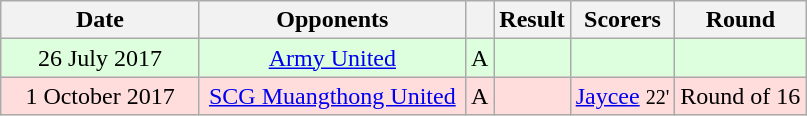<table class="wikitable" style="text-align:center">
<tr>
<th width="125">Date</th>
<th width="170">Opponents</th>
<th></th>
<th>Result<br></th>
<th>Scorers</th>
<th>Round</th>
</tr>
<tr bgcolor="#ddffdd">
<td>26 July 2017</td>
<td><a href='#'>Army United</a></td>
<td>A</td>
<td> </td>
<td></td>
<td></td>
</tr>
<tr bgcolor="#ffdddd">
<td>1 October 2017</td>
<td><a href='#'>SCG Muangthong United</a></td>
<td>A</td>
<td></td>
<td><a href='#'>Jaycee</a> <small>22'</small></td>
<td>Round of 16</td>
</tr>
</table>
